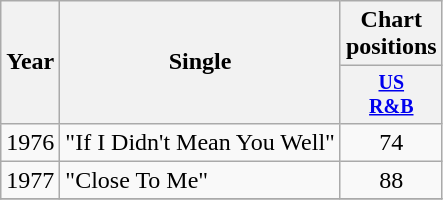<table class="wikitable" style="text-align:center;">
<tr>
<th rowspan="2">Year</th>
<th rowspan="2">Single</th>
<th colspan="3">Chart positions</th>
</tr>
<tr style="font-size:smaller;">
<th width="40"><a href='#'>US<br>R&B</a></th>
</tr>
<tr>
<td rowspan="1">1976</td>
<td align="left">"If I Didn't Mean You Well"</td>
<td>74</td>
</tr>
<tr>
<td rowspan="1">1977</td>
<td align="left">"Close To Me"</td>
<td>88</td>
</tr>
<tr>
</tr>
</table>
